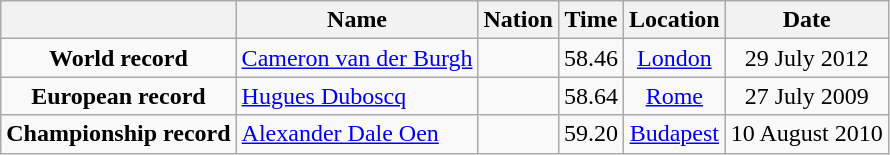<table class=wikitable style=text-align:center>
<tr>
<th></th>
<th>Name</th>
<th>Nation</th>
<th>Time</th>
<th>Location</th>
<th>Date</th>
</tr>
<tr>
<td><strong>World record</strong></td>
<td align=left><a href='#'>Cameron van der Burgh</a></td>
<td align=left></td>
<td align=left>58.46</td>
<td><a href='#'>London</a></td>
<td>29 July 2012</td>
</tr>
<tr>
<td><strong>European record</strong></td>
<td align=left><a href='#'>Hugues Duboscq</a></td>
<td align=left></td>
<td align=left>58.64</td>
<td><a href='#'>Rome</a></td>
<td>27 July 2009</td>
</tr>
<tr>
<td><strong>Championship record</strong></td>
<td align=left><a href='#'>Alexander Dale Oen</a></td>
<td align=left></td>
<td align=left>59.20</td>
<td><a href='#'>Budapest</a></td>
<td>10 August 2010</td>
</tr>
</table>
